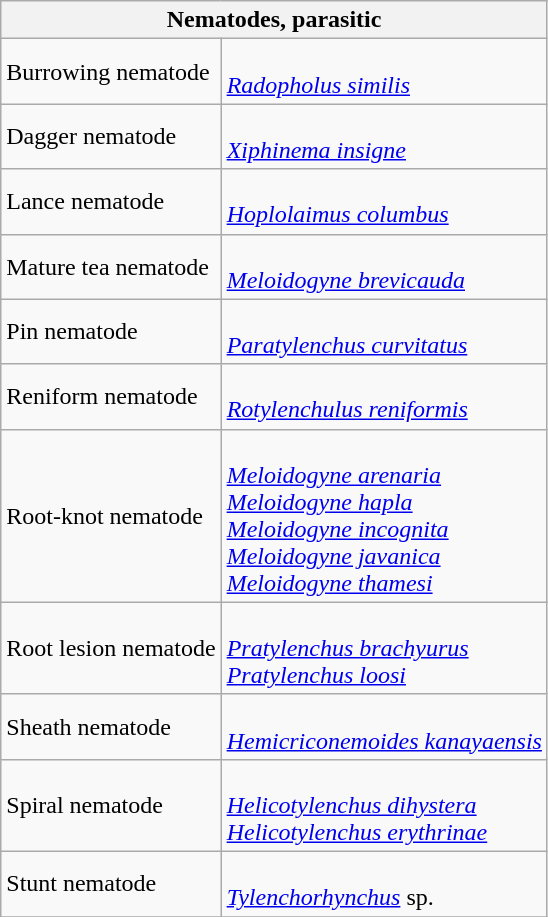<table class="wikitable" style="clear">
<tr>
<th colspan=2><strong>Nematodes, parasitic</strong><br></th>
</tr>
<tr>
<td>Burrowing nematode</td>
<td><br><em><a href='#'>Radopholus similis</a></em></td>
</tr>
<tr>
<td>Dagger nematode</td>
<td><br><em><a href='#'>Xiphinema insigne</a></em></td>
</tr>
<tr>
<td>Lance nematode</td>
<td><br><em><a href='#'>Hoplolaimus columbus</a></em></td>
</tr>
<tr>
<td>Mature tea nematode</td>
<td><br><em><a href='#'>Meloidogyne brevicauda</a></em></td>
</tr>
<tr>
<td>Pin nematode</td>
<td><br><em><a href='#'>Paratylenchus curvitatus</a></em></td>
</tr>
<tr>
<td>Reniform nematode</td>
<td><br><em><a href='#'>Rotylenchulus reniformis</a></em></td>
</tr>
<tr>
<td>Root-knot nematode</td>
<td><br><em><a href='#'>Meloidogyne arenaria</a></em><br>
<em><a href='#'>Meloidogyne hapla</a></em><br>
<em><a href='#'>Meloidogyne incognita</a></em><br>
<em><a href='#'>Meloidogyne javanica</a></em><br>
<em><a href='#'>Meloidogyne thamesi</a></em></td>
</tr>
<tr>
<td>Root lesion nematode</td>
<td><br><em><a href='#'>Pratylenchus brachyurus</a></em><br> 
<em><a href='#'>Pratylenchus loosi</a></em></td>
</tr>
<tr>
<td>Sheath nematode</td>
<td><br><em><a href='#'>Hemicriconemoides kanayaensis</a></em></td>
</tr>
<tr>
<td>Spiral nematode</td>
<td><br><em><a href='#'>Helicotylenchus dihystera</a></em><br>
<em><a href='#'>Helicotylenchus erythrinae</a></em></td>
</tr>
<tr>
<td>Stunt nematode</td>
<td><br><em><a href='#'>Tylenchorhynchus</a></em> sp.</td>
</tr>
<tr>
</tr>
</table>
